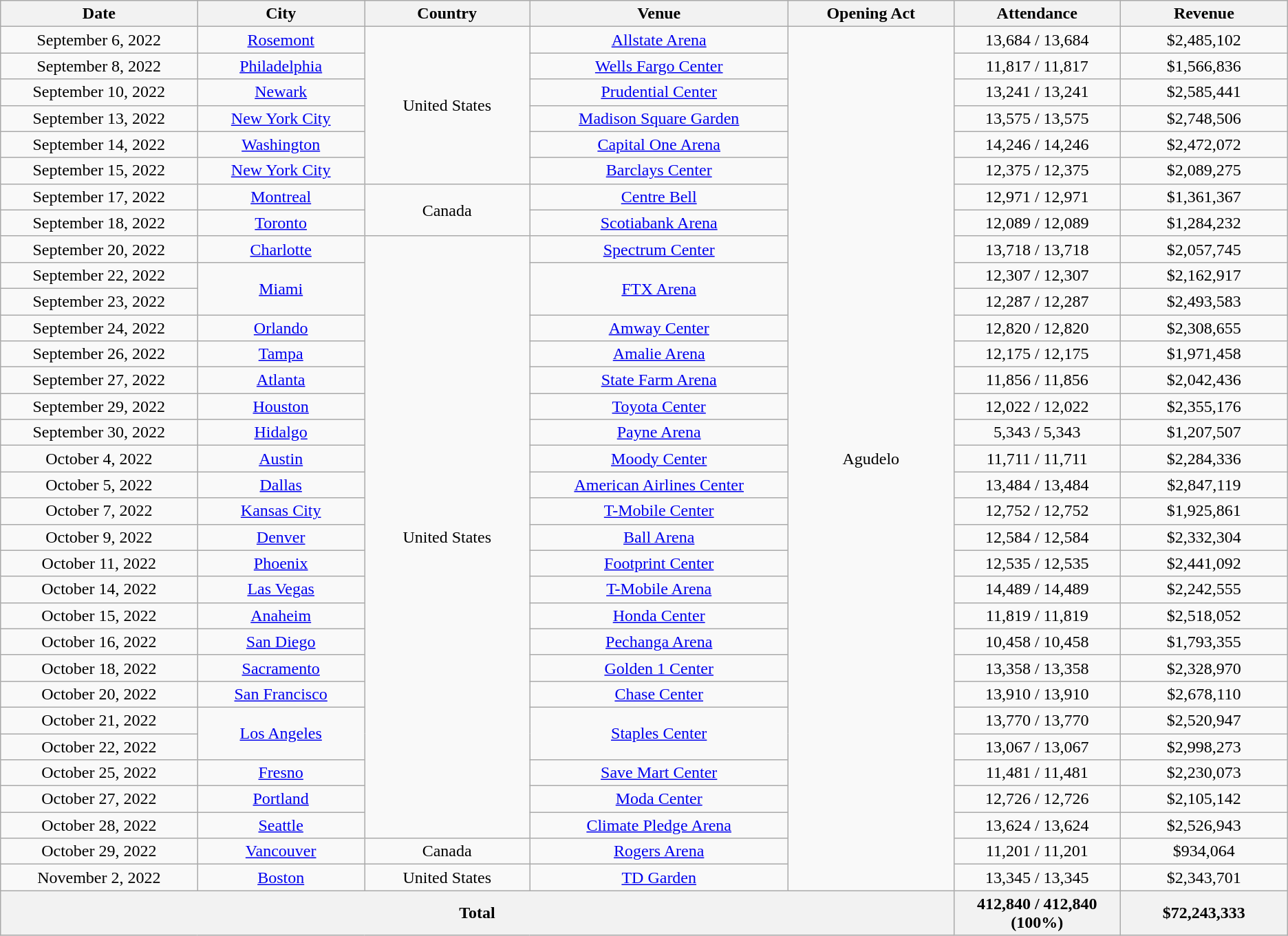<table class="wikitable plainrowheaders" style="text-align:center;">
<tr>
<th scope="col" style="width:12em;">Date</th>
<th scope="col" style="width:10em;">City</th>
<th scope="col" style="width:10em;">Country</th>
<th scope="col" style="width:16em;">Venue</th>
<th scope="col" style="width:10em;">Opening Act</th>
<th scope="col" style="width:10em;">Attendance</th>
<th scope="col" style="width:10em;">Revenue</th>
</tr>
<tr>
<td>September 6, 2022</td>
<td><a href='#'>Rosemont</a></td>
<td rowspan="6">United States</td>
<td><a href='#'>Allstate Arena</a></td>
<td rowspan="33">Agudelo</td>
<td>13,684 / 13,684</td>
<td>$2,485,102</td>
</tr>
<tr>
<td>September 8, 2022</td>
<td><a href='#'>Philadelphia</a></td>
<td><a href='#'>Wells Fargo Center</a></td>
<td>11,817 / 11,817</td>
<td>$1,566,836</td>
</tr>
<tr>
<td>September 10, 2022</td>
<td><a href='#'>Newark</a></td>
<td><a href='#'>Prudential Center</a></td>
<td>13,241 / 13,241</td>
<td>$2,585,441</td>
</tr>
<tr>
<td>September 13, 2022</td>
<td><a href='#'>New York City</a></td>
<td><a href='#'>Madison Square Garden</a></td>
<td>13,575 / 13,575</td>
<td>$2,748,506</td>
</tr>
<tr>
<td>September 14, 2022</td>
<td><a href='#'>Washington</a></td>
<td><a href='#'>Capital One Arena</a></td>
<td>14,246 / 14,246</td>
<td>$2,472,072</td>
</tr>
<tr>
<td>September 15, 2022</td>
<td><a href='#'>New York City</a></td>
<td><a href='#'>Barclays Center</a></td>
<td>12,375 / 12,375</td>
<td>$2,089,275</td>
</tr>
<tr>
<td>September 17, 2022</td>
<td><a href='#'>Montreal</a></td>
<td rowspan="2">Canada</td>
<td><a href='#'>Centre Bell</a></td>
<td>12,971 / 12,971</td>
<td>$1,361,367</td>
</tr>
<tr>
<td>September 18, 2022</td>
<td><a href='#'>Toronto</a></td>
<td><a href='#'>Scotiabank Arena</a></td>
<td>12,089 / 12,089</td>
<td>$1,284,232</td>
</tr>
<tr>
<td>September 20, 2022</td>
<td><a href='#'>Charlotte</a></td>
<td rowspan="23">United States</td>
<td><a href='#'>Spectrum Center</a></td>
<td>13,718 / 13,718</td>
<td>$2,057,745</td>
</tr>
<tr>
<td>September 22, 2022</td>
<td rowspan="2"><a href='#'>Miami</a></td>
<td rowspan="2"><a href='#'>FTX Arena</a></td>
<td>12,307 / 12,307</td>
<td>$2,162,917</td>
</tr>
<tr>
<td>September 23, 2022</td>
<td>12,287 / 12,287</td>
<td>$2,493,583</td>
</tr>
<tr>
<td>September 24, 2022</td>
<td><a href='#'>Orlando</a></td>
<td><a href='#'>Amway Center</a></td>
<td>12,820 / 12,820</td>
<td>$2,308,655</td>
</tr>
<tr>
<td>September 26, 2022</td>
<td><a href='#'>Tampa</a></td>
<td><a href='#'>Amalie Arena</a></td>
<td>12,175 / 12,175</td>
<td>$1,971,458</td>
</tr>
<tr>
<td>September 27, 2022</td>
<td><a href='#'>Atlanta</a></td>
<td><a href='#'>State Farm Arena</a></td>
<td>11,856 / 11,856</td>
<td>$2,042,436</td>
</tr>
<tr>
<td>September 29, 2022</td>
<td><a href='#'>Houston</a></td>
<td><a href='#'>Toyota Center</a></td>
<td>12,022 / 12,022</td>
<td>$2,355,176</td>
</tr>
<tr>
<td>September 30, 2022</td>
<td><a href='#'>Hidalgo</a></td>
<td><a href='#'>Payne Arena</a></td>
<td>5,343 / 5,343</td>
<td>$1,207,507</td>
</tr>
<tr>
<td>October 4, 2022</td>
<td><a href='#'>Austin</a></td>
<td><a href='#'>Moody Center</a></td>
<td>11,711 / 11,711</td>
<td>$2,284,336</td>
</tr>
<tr>
<td>October 5, 2022</td>
<td><a href='#'>Dallas</a></td>
<td><a href='#'>American Airlines Center</a></td>
<td>13,484 / 13,484</td>
<td>$2,847,119</td>
</tr>
<tr>
<td>October 7, 2022</td>
<td><a href='#'>Kansas City</a></td>
<td><a href='#'>T-Mobile Center</a></td>
<td>12,752 / 12,752</td>
<td>$1,925,861</td>
</tr>
<tr>
<td>October 9, 2022</td>
<td><a href='#'>Denver</a></td>
<td><a href='#'>Ball Arena</a></td>
<td>12,584 / 12,584</td>
<td>$2,332,304</td>
</tr>
<tr>
<td>October 11, 2022</td>
<td><a href='#'>Phoenix</a></td>
<td><a href='#'>Footprint Center</a></td>
<td>12,535 / 12,535</td>
<td>$2,441,092</td>
</tr>
<tr>
<td>October 14, 2022</td>
<td><a href='#'>Las Vegas</a></td>
<td><a href='#'>T-Mobile Arena</a></td>
<td>14,489 / 14,489</td>
<td>$2,242,555</td>
</tr>
<tr>
<td>October 15, 2022</td>
<td><a href='#'>Anaheim</a></td>
<td><a href='#'>Honda Center</a></td>
<td>11,819 / 11,819</td>
<td>$2,518,052</td>
</tr>
<tr>
<td>October 16, 2022</td>
<td><a href='#'>San Diego</a></td>
<td><a href='#'>Pechanga Arena</a></td>
<td>10,458 / 10,458</td>
<td>$1,793,355</td>
</tr>
<tr>
<td>October 18, 2022</td>
<td><a href='#'>Sacramento</a></td>
<td><a href='#'>Golden 1 Center</a></td>
<td>13,358 / 13,358</td>
<td>$2,328,970</td>
</tr>
<tr>
<td>October 20, 2022</td>
<td><a href='#'>San Francisco</a></td>
<td><a href='#'>Chase Center</a></td>
<td>13,910 / 13,910</td>
<td>$2,678,110</td>
</tr>
<tr>
<td>October 21, 2022</td>
<td rowspan="2"><a href='#'>Los Angeles</a></td>
<td rowspan="2"><a href='#'>Staples Center</a></td>
<td>13,770 / 13,770</td>
<td>$2,520,947</td>
</tr>
<tr>
<td>October 22, 2022</td>
<td>13,067 / 13,067</td>
<td>$2,998,273</td>
</tr>
<tr>
<td>October 25, 2022</td>
<td><a href='#'>Fresno</a></td>
<td><a href='#'>Save Mart Center</a></td>
<td>11,481 / 11,481</td>
<td>$2,230,073</td>
</tr>
<tr>
<td>October 27, 2022</td>
<td><a href='#'>Portland</a></td>
<td><a href='#'>Moda Center</a></td>
<td>12,726 / 12,726</td>
<td>$2,105,142</td>
</tr>
<tr>
<td>October 28, 2022</td>
<td><a href='#'>Seattle</a></td>
<td><a href='#'>Climate Pledge Arena</a></td>
<td>13,624 / 13,624</td>
<td>$2,526,943</td>
</tr>
<tr>
<td>October 29, 2022</td>
<td><a href='#'>Vancouver</a></td>
<td rowspan="1">Canada</td>
<td><a href='#'>Rogers Arena</a></td>
<td>11,201 / 11,201</td>
<td>$934,064</td>
</tr>
<tr>
<td>November 2, 2022</td>
<td><a href='#'>Boston</a></td>
<td rowspan="1">United States</td>
<td><a href='#'>TD Garden</a></td>
<td>13,345 / 13,345</td>
<td>$2,343,701</td>
</tr>
<tr>
<th colspan="5">Total</th>
<th>412,840 / 412,840 (100%)</th>
<th>$72,243,333</th>
</tr>
</table>
